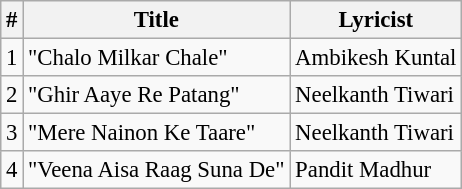<table class="wikitable" style="font-size:95%;">
<tr>
<th>#</th>
<th>Title</th>
<th>Lyricist</th>
</tr>
<tr>
<td>1</td>
<td>"Chalo Milkar Chale"</td>
<td>Ambikesh Kuntal</td>
</tr>
<tr>
<td>2</td>
<td>"Ghir Aaye Re Patang"</td>
<td>Neelkanth Tiwari</td>
</tr>
<tr>
<td>3</td>
<td>"Mere Nainon Ke Taare"</td>
<td>Neelkanth Tiwari</td>
</tr>
<tr>
<td>4</td>
<td>"Veena Aisa Raag Suna De"</td>
<td>Pandit Madhur</td>
</tr>
</table>
